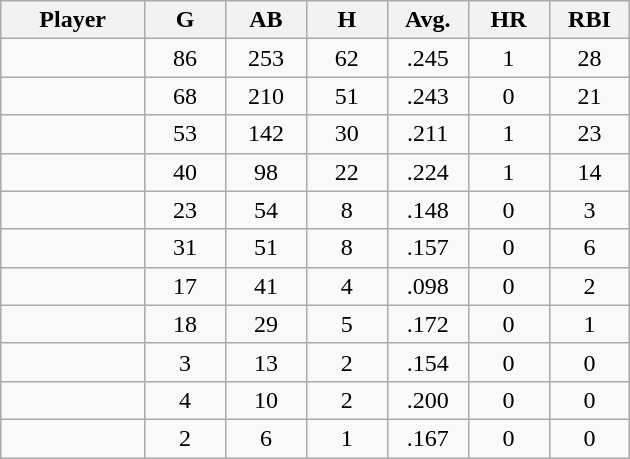<table class="wikitable sortable">
<tr>
<th bgcolor="#DDDDFF" width="16%">Player</th>
<th bgcolor="#DDDDFF" width="9%">G</th>
<th bgcolor="#DDDDFF" width="9%">AB</th>
<th bgcolor="#DDDDFF" width="9%">H</th>
<th bgcolor="#DDDDFF" width="9%">Avg.</th>
<th bgcolor="#DDDDFF" width="9%">HR</th>
<th bgcolor="#DDDDFF" width="9%">RBI</th>
</tr>
<tr align="center">
<td></td>
<td>86</td>
<td>253</td>
<td>62</td>
<td>.245</td>
<td>1</td>
<td>28</td>
</tr>
<tr align="center">
<td></td>
<td>68</td>
<td>210</td>
<td>51</td>
<td>.243</td>
<td>0</td>
<td>21</td>
</tr>
<tr align="center">
<td></td>
<td>53</td>
<td>142</td>
<td>30</td>
<td>.211</td>
<td>1</td>
<td>23</td>
</tr>
<tr align="center">
<td></td>
<td>40</td>
<td>98</td>
<td>22</td>
<td>.224</td>
<td>1</td>
<td>14</td>
</tr>
<tr align="center">
<td></td>
<td>23</td>
<td>54</td>
<td>8</td>
<td>.148</td>
<td>0</td>
<td>3</td>
</tr>
<tr align="center">
<td></td>
<td>31</td>
<td>51</td>
<td>8</td>
<td>.157</td>
<td>0</td>
<td>6</td>
</tr>
<tr align="center">
<td></td>
<td>17</td>
<td>41</td>
<td>4</td>
<td>.098</td>
<td>0</td>
<td>2</td>
</tr>
<tr align="center">
<td></td>
<td>18</td>
<td>29</td>
<td>5</td>
<td>.172</td>
<td>0</td>
<td>1</td>
</tr>
<tr align="center">
<td></td>
<td>3</td>
<td>13</td>
<td>2</td>
<td>.154</td>
<td>0</td>
<td>0</td>
</tr>
<tr align="center">
<td></td>
<td>4</td>
<td>10</td>
<td>2</td>
<td>.200</td>
<td>0</td>
<td>0</td>
</tr>
<tr align="center">
<td></td>
<td>2</td>
<td>6</td>
<td>1</td>
<td>.167</td>
<td>0</td>
<td>0</td>
</tr>
</table>
